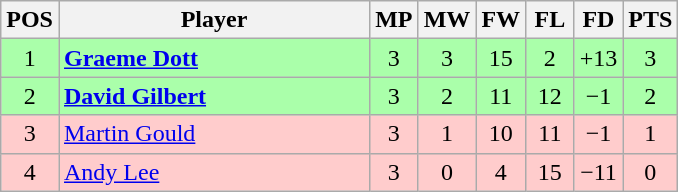<table class="wikitable" style="text-align: center;">
<tr>
<th width=25>POS</th>
<th width=200>Player</th>
<th width=25>MP</th>
<th width=25>MW</th>
<th width=25>FW</th>
<th width=25>FL</th>
<th width=25>FD</th>
<th width=25>PTS</th>
</tr>
<tr style="background:#aaffaa;">
<td>1</td>
<td style="text-align:left;"> <strong><a href='#'>Graeme Dott</a></strong></td>
<td>3</td>
<td>3</td>
<td>15</td>
<td>2</td>
<td>+13</td>
<td>3</td>
</tr>
<tr style="background:#aaffaa;">
<td>2</td>
<td style="text-align:left;"> <strong><a href='#'>David Gilbert</a></strong></td>
<td>3</td>
<td>2</td>
<td>11</td>
<td>12</td>
<td>−1</td>
<td>2</td>
</tr>
<tr style="background:#fcc;">
<td>3</td>
<td style="text-align:left;"> <a href='#'>Martin Gould</a></td>
<td>3</td>
<td>1</td>
<td>10</td>
<td>11</td>
<td>−1</td>
<td>1</td>
</tr>
<tr style="background:#fcc;">
<td>4</td>
<td style="text-align:left;"> <a href='#'>Andy Lee</a></td>
<td>3</td>
<td>0</td>
<td>4</td>
<td>15</td>
<td>−11</td>
<td>0</td>
</tr>
</table>
